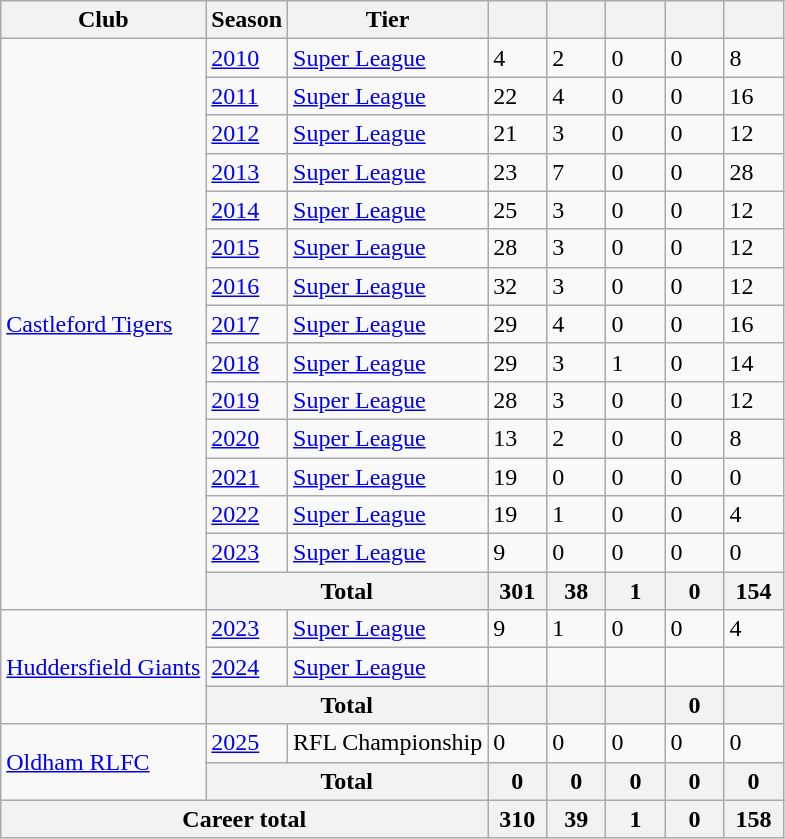<table class="wikitable defaultcenter">
<tr>
<th>Club</th>
<th>Season</th>
<th>Tier</th>
<th style="width:2em;"></th>
<th style="width:2em;"></th>
<th style="width:2em;"></th>
<th style="width:2em;"></th>
<th style="width:2em;"></th>
</tr>
<tr>
<td rowspan="15" style="text-align:left;"> <a href='#'>Castleford Tigers</a></td>
<td><a href='#'>2010</a></td>
<td><a href='#'>Super League</a></td>
<td>4</td>
<td>2</td>
<td>0</td>
<td>0</td>
<td>8</td>
</tr>
<tr>
<td><a href='#'>2011</a></td>
<td><a href='#'>Super League</a></td>
<td>22</td>
<td>4</td>
<td>0</td>
<td>0</td>
<td>16</td>
</tr>
<tr>
<td><a href='#'>2012</a></td>
<td><a href='#'>Super League</a></td>
<td>21</td>
<td>3</td>
<td>0</td>
<td>0</td>
<td>12</td>
</tr>
<tr>
<td><a href='#'>2013</a></td>
<td><a href='#'>Super League</a></td>
<td>23</td>
<td>7</td>
<td>0</td>
<td>0</td>
<td>28</td>
</tr>
<tr>
<td><a href='#'>2014</a></td>
<td><a href='#'>Super League</a></td>
<td>25</td>
<td>3</td>
<td>0</td>
<td>0</td>
<td>12</td>
</tr>
<tr>
<td><a href='#'>2015</a></td>
<td><a href='#'>Super League</a></td>
<td>28</td>
<td>3</td>
<td>0</td>
<td>0</td>
<td>12</td>
</tr>
<tr>
<td><a href='#'>2016</a></td>
<td><a href='#'>Super League</a></td>
<td>32</td>
<td>3</td>
<td>0</td>
<td>0</td>
<td>12</td>
</tr>
<tr>
<td><a href='#'>2017</a></td>
<td><a href='#'>Super League</a></td>
<td>29</td>
<td>4</td>
<td>0</td>
<td>0</td>
<td>16</td>
</tr>
<tr>
<td><a href='#'>2018</a></td>
<td><a href='#'>Super League</a></td>
<td>29</td>
<td>3</td>
<td>1</td>
<td>0</td>
<td>14</td>
</tr>
<tr>
<td><a href='#'>2019</a></td>
<td><a href='#'>Super League</a></td>
<td>28</td>
<td>3</td>
<td>0</td>
<td>0</td>
<td>12</td>
</tr>
<tr>
<td><a href='#'>2020</a></td>
<td><a href='#'>Super League</a></td>
<td>13</td>
<td>2</td>
<td>0</td>
<td>0</td>
<td>8</td>
</tr>
<tr>
<td><a href='#'>2021</a></td>
<td><a href='#'>Super League</a></td>
<td>19</td>
<td>0</td>
<td>0</td>
<td>0</td>
<td>0</td>
</tr>
<tr>
<td><a href='#'>2022</a></td>
<td><a href='#'>Super League</a></td>
<td>19</td>
<td>1</td>
<td>0</td>
<td>0</td>
<td>4</td>
</tr>
<tr>
<td><a href='#'>2023</a></td>
<td><a href='#'>Super League</a></td>
<td>9</td>
<td>0</td>
<td>0</td>
<td>0</td>
<td>0</td>
</tr>
<tr>
<th colspan="2">Total</th>
<th>301</th>
<th>38</th>
<th>1</th>
<th>0</th>
<th>154</th>
</tr>
<tr>
<td rowspan="3" style="text-align:left;"> <a href='#'>Huddersfield Giants</a></td>
<td><a href='#'>2023</a></td>
<td><a href='#'>Super League</a></td>
<td>9</td>
<td>1</td>
<td>0</td>
<td>0</td>
<td>4</td>
</tr>
<tr>
<td><a href='#'>2024</a></td>
<td><a href='#'>Super League</a></td>
<td></td>
<td></td>
<td></td>
<td></td>
<td></td>
</tr>
<tr>
<th colspan="2">Total</th>
<th></th>
<th></th>
<th></th>
<th>0</th>
<th></th>
</tr>
<tr>
<td rowspan="2" style="text-align:left;"> <a href='#'>Oldham RLFC</a></td>
<td><a href='#'>2025</a></td>
<td>RFL Championship</td>
<td>0</td>
<td>0</td>
<td>0</td>
<td>0</td>
<td>0</td>
</tr>
<tr>
<th colspan="2">Total</th>
<th>0</th>
<th>0</th>
<th>0</th>
<th>0</th>
<th>0</th>
</tr>
<tr>
<th colspan="3">Career total</th>
<th>310</th>
<th>39</th>
<th>1</th>
<th>0</th>
<th>158</th>
</tr>
</table>
